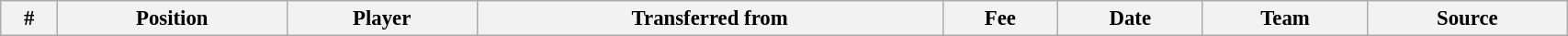<table class="wikitable sortable" style="width:90%; text-align:center; font-size:95%; text-align:left;">
<tr>
<th><strong>#</strong></th>
<th><strong>Position </strong></th>
<th><strong>Player </strong></th>
<th><strong>Transferred from</strong></th>
<th><strong>Fee </strong></th>
<th><strong>Date</strong></th>
<th><strong>Team</strong></th>
<th><strong>Source</strong></th>
</tr>
</table>
